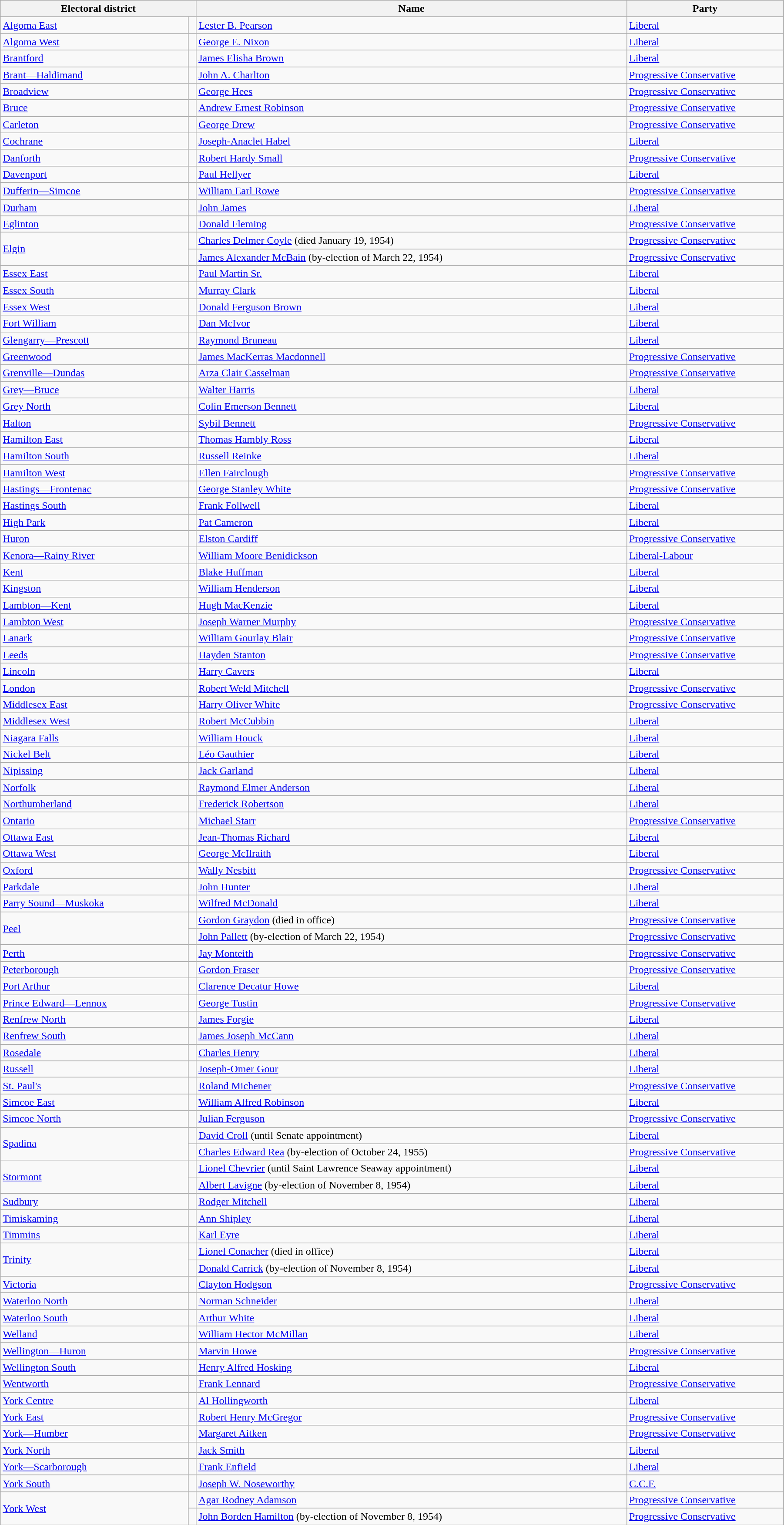<table class="wikitable" width=95%>
<tr>
<th colspan=2 width=25%>Electoral district</th>
<th>Name</th>
<th width=20%>Party</th>
</tr>
<tr>
<td width=24%><a href='#'>Algoma East</a></td>
<td></td>
<td><a href='#'>Lester B. Pearson</a></td>
<td><a href='#'>Liberal</a></td>
</tr>
<tr>
<td><a href='#'>Algoma West</a></td>
<td></td>
<td><a href='#'>George E. Nixon</a></td>
<td><a href='#'>Liberal</a></td>
</tr>
<tr>
<td><a href='#'>Brantford</a></td>
<td></td>
<td><a href='#'>James Elisha Brown</a></td>
<td><a href='#'>Liberal</a></td>
</tr>
<tr>
<td><a href='#'>Brant—Haldimand</a></td>
<td></td>
<td><a href='#'>John A. Charlton</a></td>
<td><a href='#'>Progressive Conservative</a></td>
</tr>
<tr>
<td><a href='#'>Broadview</a></td>
<td></td>
<td><a href='#'>George Hees</a></td>
<td><a href='#'>Progressive Conservative</a></td>
</tr>
<tr>
<td><a href='#'>Bruce</a></td>
<td></td>
<td><a href='#'>Andrew Ernest Robinson</a></td>
<td><a href='#'>Progressive Conservative</a></td>
</tr>
<tr>
<td><a href='#'>Carleton</a></td>
<td></td>
<td><a href='#'>George Drew</a></td>
<td><a href='#'>Progressive Conservative</a></td>
</tr>
<tr>
<td><a href='#'>Cochrane</a></td>
<td></td>
<td><a href='#'>Joseph-Anaclet Habel</a></td>
<td><a href='#'>Liberal</a></td>
</tr>
<tr>
<td><a href='#'>Danforth</a></td>
<td></td>
<td><a href='#'>Robert Hardy Small</a></td>
<td><a href='#'>Progressive Conservative</a></td>
</tr>
<tr>
<td><a href='#'>Davenport</a></td>
<td></td>
<td><a href='#'>Paul Hellyer</a></td>
<td><a href='#'>Liberal</a></td>
</tr>
<tr>
<td><a href='#'>Dufferin—Simcoe</a></td>
<td></td>
<td><a href='#'>William Earl Rowe</a></td>
<td><a href='#'>Progressive Conservative</a></td>
</tr>
<tr>
<td><a href='#'>Durham</a></td>
<td></td>
<td><a href='#'>John James</a></td>
<td><a href='#'>Liberal</a></td>
</tr>
<tr>
<td><a href='#'>Eglinton</a></td>
<td></td>
<td><a href='#'>Donald Fleming</a></td>
<td><a href='#'>Progressive Conservative</a></td>
</tr>
<tr>
<td rowspan=2><a href='#'>Elgin</a></td>
<td></td>
<td><a href='#'>Charles Delmer Coyle</a> (died January 19, 1954)</td>
<td><a href='#'>Progressive Conservative</a></td>
</tr>
<tr>
<td></td>
<td><a href='#'>James Alexander McBain</a> (by-election of March 22, 1954)</td>
<td><a href='#'>Progressive Conservative</a></td>
</tr>
<tr>
<td><a href='#'>Essex East</a></td>
<td></td>
<td><a href='#'>Paul Martin Sr.</a></td>
<td><a href='#'>Liberal</a></td>
</tr>
<tr>
<td><a href='#'>Essex South</a></td>
<td></td>
<td><a href='#'>Murray Clark</a></td>
<td><a href='#'>Liberal</a></td>
</tr>
<tr>
<td><a href='#'>Essex West</a></td>
<td></td>
<td><a href='#'>Donald Ferguson Brown</a></td>
<td><a href='#'>Liberal</a></td>
</tr>
<tr>
<td><a href='#'>Fort William</a></td>
<td></td>
<td><a href='#'>Dan McIvor</a></td>
<td><a href='#'>Liberal</a></td>
</tr>
<tr>
<td><a href='#'>Glengarry—Prescott</a></td>
<td></td>
<td><a href='#'>Raymond Bruneau</a></td>
<td><a href='#'>Liberal</a></td>
</tr>
<tr>
<td><a href='#'>Greenwood</a></td>
<td></td>
<td><a href='#'>James MacKerras Macdonnell</a></td>
<td><a href='#'>Progressive Conservative</a></td>
</tr>
<tr>
<td><a href='#'>Grenville—Dundas</a></td>
<td></td>
<td><a href='#'>Arza Clair Casselman</a></td>
<td><a href='#'>Progressive Conservative</a></td>
</tr>
<tr>
<td><a href='#'>Grey—Bruce</a></td>
<td></td>
<td><a href='#'>Walter Harris</a></td>
<td><a href='#'>Liberal</a></td>
</tr>
<tr>
<td><a href='#'>Grey North</a></td>
<td></td>
<td><a href='#'>Colin Emerson Bennett</a></td>
<td><a href='#'>Liberal</a></td>
</tr>
<tr>
<td><a href='#'>Halton</a></td>
<td></td>
<td><a href='#'>Sybil Bennett</a></td>
<td><a href='#'>Progressive Conservative</a></td>
</tr>
<tr>
<td><a href='#'>Hamilton East</a></td>
<td></td>
<td><a href='#'>Thomas Hambly Ross</a></td>
<td><a href='#'>Liberal</a></td>
</tr>
<tr>
<td><a href='#'>Hamilton South</a></td>
<td></td>
<td><a href='#'>Russell Reinke</a></td>
<td><a href='#'>Liberal</a></td>
</tr>
<tr>
<td><a href='#'>Hamilton West</a></td>
<td></td>
<td><a href='#'>Ellen Fairclough</a></td>
<td><a href='#'>Progressive Conservative</a></td>
</tr>
<tr>
<td><a href='#'>Hastings—Frontenac</a></td>
<td></td>
<td><a href='#'>George Stanley White</a></td>
<td><a href='#'>Progressive Conservative</a></td>
</tr>
<tr>
<td><a href='#'>Hastings South</a></td>
<td></td>
<td><a href='#'>Frank Follwell</a></td>
<td><a href='#'>Liberal</a></td>
</tr>
<tr>
<td><a href='#'>High Park</a></td>
<td></td>
<td><a href='#'>Pat Cameron</a></td>
<td><a href='#'>Liberal</a></td>
</tr>
<tr>
<td><a href='#'>Huron</a></td>
<td></td>
<td><a href='#'>Elston Cardiff</a></td>
<td><a href='#'>Progressive Conservative</a></td>
</tr>
<tr>
<td><a href='#'>Kenora—Rainy River</a></td>
<td></td>
<td><a href='#'>William Moore Benidickson</a></td>
<td><a href='#'>Liberal-Labour</a></td>
</tr>
<tr>
<td><a href='#'>Kent</a></td>
<td></td>
<td><a href='#'>Blake Huffman</a></td>
<td><a href='#'>Liberal</a></td>
</tr>
<tr>
<td><a href='#'>Kingston</a></td>
<td></td>
<td><a href='#'>William Henderson</a></td>
<td><a href='#'>Liberal</a></td>
</tr>
<tr>
<td><a href='#'>Lambton—Kent</a></td>
<td></td>
<td><a href='#'>Hugh MacKenzie</a></td>
<td><a href='#'>Liberal</a></td>
</tr>
<tr>
<td><a href='#'>Lambton West</a></td>
<td></td>
<td><a href='#'>Joseph Warner Murphy</a></td>
<td><a href='#'>Progressive Conservative</a></td>
</tr>
<tr>
<td><a href='#'>Lanark</a></td>
<td></td>
<td><a href='#'>William Gourlay Blair</a></td>
<td><a href='#'>Progressive Conservative</a></td>
</tr>
<tr>
<td><a href='#'>Leeds</a></td>
<td></td>
<td><a href='#'>Hayden Stanton</a></td>
<td><a href='#'>Progressive Conservative</a></td>
</tr>
<tr>
<td><a href='#'>Lincoln</a></td>
<td></td>
<td><a href='#'>Harry Cavers</a></td>
<td><a href='#'>Liberal</a></td>
</tr>
<tr>
<td><a href='#'>London</a></td>
<td></td>
<td><a href='#'>Robert Weld Mitchell</a></td>
<td><a href='#'>Progressive Conservative</a></td>
</tr>
<tr>
<td><a href='#'>Middlesex East</a></td>
<td></td>
<td><a href='#'>Harry Oliver White</a></td>
<td><a href='#'>Progressive Conservative</a></td>
</tr>
<tr>
<td><a href='#'>Middlesex West</a></td>
<td></td>
<td><a href='#'>Robert McCubbin</a></td>
<td><a href='#'>Liberal</a></td>
</tr>
<tr>
<td><a href='#'>Niagara Falls</a></td>
<td></td>
<td><a href='#'>William Houck</a></td>
<td><a href='#'>Liberal</a></td>
</tr>
<tr>
<td><a href='#'>Nickel Belt</a></td>
<td></td>
<td><a href='#'>Léo Gauthier</a></td>
<td><a href='#'>Liberal</a></td>
</tr>
<tr>
<td><a href='#'>Nipissing</a></td>
<td></td>
<td><a href='#'>Jack Garland</a></td>
<td><a href='#'>Liberal</a></td>
</tr>
<tr>
<td><a href='#'>Norfolk</a></td>
<td></td>
<td><a href='#'>Raymond Elmer Anderson</a></td>
<td><a href='#'>Liberal</a></td>
</tr>
<tr>
<td><a href='#'>Northumberland</a></td>
<td></td>
<td><a href='#'>Frederick Robertson</a></td>
<td><a href='#'>Liberal</a></td>
</tr>
<tr>
<td><a href='#'>Ontario</a></td>
<td></td>
<td><a href='#'>Michael Starr</a></td>
<td><a href='#'>Progressive Conservative</a></td>
</tr>
<tr>
<td><a href='#'>Ottawa East</a></td>
<td></td>
<td><a href='#'>Jean-Thomas Richard</a></td>
<td><a href='#'>Liberal</a></td>
</tr>
<tr>
<td><a href='#'>Ottawa West</a></td>
<td></td>
<td><a href='#'>George McIlraith</a></td>
<td><a href='#'>Liberal</a></td>
</tr>
<tr>
<td><a href='#'>Oxford</a></td>
<td></td>
<td><a href='#'>Wally Nesbitt</a></td>
<td><a href='#'>Progressive Conservative</a></td>
</tr>
<tr>
<td><a href='#'>Parkdale</a></td>
<td></td>
<td><a href='#'>John Hunter</a></td>
<td><a href='#'>Liberal</a></td>
</tr>
<tr>
<td><a href='#'>Parry Sound—Muskoka</a></td>
<td></td>
<td><a href='#'>Wilfred McDonald</a></td>
<td><a href='#'>Liberal</a></td>
</tr>
<tr>
<td rowspan=2><a href='#'>Peel</a></td>
<td></td>
<td><a href='#'>Gordon Graydon</a> (died in office)</td>
<td><a href='#'>Progressive Conservative</a></td>
</tr>
<tr>
<td></td>
<td><a href='#'>John Pallett</a> (by-election of March 22, 1954)</td>
<td><a href='#'>Progressive Conservative</a></td>
</tr>
<tr>
<td><a href='#'>Perth</a></td>
<td></td>
<td><a href='#'>Jay Monteith</a></td>
<td><a href='#'>Progressive Conservative</a></td>
</tr>
<tr>
<td><a href='#'>Peterborough</a></td>
<td></td>
<td><a href='#'>Gordon Fraser</a></td>
<td><a href='#'>Progressive Conservative</a></td>
</tr>
<tr>
<td><a href='#'>Port Arthur</a></td>
<td></td>
<td><a href='#'>Clarence Decatur Howe</a></td>
<td><a href='#'>Liberal</a></td>
</tr>
<tr>
<td><a href='#'>Prince Edward—Lennox</a></td>
<td></td>
<td><a href='#'>George Tustin</a></td>
<td><a href='#'>Progressive Conservative</a></td>
</tr>
<tr>
<td><a href='#'>Renfrew North</a></td>
<td></td>
<td><a href='#'>James Forgie</a></td>
<td><a href='#'>Liberal</a></td>
</tr>
<tr>
<td><a href='#'>Renfrew South</a></td>
<td></td>
<td><a href='#'>James Joseph McCann</a></td>
<td><a href='#'>Liberal</a></td>
</tr>
<tr>
<td><a href='#'>Rosedale</a></td>
<td></td>
<td><a href='#'>Charles Henry</a></td>
<td><a href='#'>Liberal</a></td>
</tr>
<tr>
<td><a href='#'>Russell</a></td>
<td></td>
<td><a href='#'>Joseph-Omer Gour</a></td>
<td><a href='#'>Liberal</a></td>
</tr>
<tr>
<td><a href='#'>St. Paul's</a></td>
<td></td>
<td><a href='#'>Roland Michener</a></td>
<td><a href='#'>Progressive Conservative</a></td>
</tr>
<tr>
<td><a href='#'>Simcoe East</a></td>
<td></td>
<td><a href='#'>William Alfred Robinson</a></td>
<td><a href='#'>Liberal</a></td>
</tr>
<tr>
<td><a href='#'>Simcoe North</a></td>
<td></td>
<td><a href='#'>Julian Ferguson</a></td>
<td><a href='#'>Progressive Conservative</a></td>
</tr>
<tr>
<td rowspan=2><a href='#'>Spadina</a></td>
<td></td>
<td><a href='#'>David Croll</a> (until Senate appointment)</td>
<td><a href='#'>Liberal</a></td>
</tr>
<tr>
<td></td>
<td><a href='#'>Charles Edward Rea</a> (by-election of October 24, 1955)</td>
<td><a href='#'>Progressive Conservative</a></td>
</tr>
<tr>
<td rowspan=2><a href='#'>Stormont</a></td>
<td></td>
<td><a href='#'>Lionel Chevrier</a> (until Saint Lawrence Seaway appointment)</td>
<td><a href='#'>Liberal</a></td>
</tr>
<tr>
<td></td>
<td><a href='#'>Albert Lavigne</a> (by-election of November 8, 1954)</td>
<td><a href='#'>Liberal</a></td>
</tr>
<tr>
<td><a href='#'>Sudbury</a></td>
<td></td>
<td><a href='#'>Rodger Mitchell</a></td>
<td><a href='#'>Liberal</a></td>
</tr>
<tr>
<td><a href='#'>Timiskaming</a></td>
<td></td>
<td><a href='#'>Ann Shipley</a></td>
<td><a href='#'>Liberal</a></td>
</tr>
<tr>
<td><a href='#'>Timmins</a></td>
<td></td>
<td><a href='#'>Karl Eyre</a></td>
<td><a href='#'>Liberal</a></td>
</tr>
<tr>
<td rowspan=2><a href='#'>Trinity</a></td>
<td></td>
<td><a href='#'>Lionel Conacher</a> (died in office)</td>
<td><a href='#'>Liberal</a></td>
</tr>
<tr>
<td></td>
<td><a href='#'>Donald Carrick</a> (by-election of November 8, 1954)</td>
<td><a href='#'>Liberal</a></td>
</tr>
<tr>
<td><a href='#'>Victoria</a></td>
<td></td>
<td><a href='#'>Clayton Hodgson</a></td>
<td><a href='#'>Progressive Conservative</a></td>
</tr>
<tr>
<td><a href='#'>Waterloo North</a></td>
<td></td>
<td><a href='#'>Norman Schneider</a></td>
<td><a href='#'>Liberal</a></td>
</tr>
<tr>
<td><a href='#'>Waterloo South</a></td>
<td></td>
<td><a href='#'>Arthur White</a></td>
<td><a href='#'>Liberal</a></td>
</tr>
<tr>
<td><a href='#'>Welland</a></td>
<td></td>
<td><a href='#'>William Hector McMillan</a></td>
<td><a href='#'>Liberal</a></td>
</tr>
<tr>
<td><a href='#'>Wellington—Huron</a></td>
<td></td>
<td><a href='#'>Marvin Howe</a></td>
<td><a href='#'>Progressive Conservative</a></td>
</tr>
<tr>
<td><a href='#'>Wellington South</a></td>
<td></td>
<td><a href='#'>Henry Alfred Hosking</a></td>
<td><a href='#'>Liberal</a></td>
</tr>
<tr>
<td><a href='#'>Wentworth</a></td>
<td></td>
<td><a href='#'>Frank Lennard</a></td>
<td><a href='#'>Progressive Conservative</a></td>
</tr>
<tr>
<td><a href='#'>York Centre</a></td>
<td></td>
<td><a href='#'>Al Hollingworth</a></td>
<td><a href='#'>Liberal</a></td>
</tr>
<tr>
<td><a href='#'>York East</a></td>
<td></td>
<td><a href='#'>Robert Henry McGregor</a></td>
<td><a href='#'>Progressive Conservative</a></td>
</tr>
<tr>
<td><a href='#'>York—Humber</a></td>
<td></td>
<td><a href='#'>Margaret Aitken</a></td>
<td><a href='#'>Progressive Conservative</a></td>
</tr>
<tr>
<td><a href='#'>York North</a></td>
<td></td>
<td><a href='#'>Jack Smith</a></td>
<td><a href='#'>Liberal</a></td>
</tr>
<tr>
<td><a href='#'>York—Scarborough</a></td>
<td></td>
<td><a href='#'>Frank Enfield</a></td>
<td><a href='#'>Liberal</a></td>
</tr>
<tr>
<td><a href='#'>York South</a></td>
<td></td>
<td><a href='#'>Joseph W. Noseworthy</a></td>
<td><a href='#'>C.C.F.</a></td>
</tr>
<tr>
<td rowspan=2><a href='#'>York West</a></td>
<td></td>
<td><a href='#'>Agar Rodney Adamson</a></td>
<td><a href='#'>Progressive Conservative</a></td>
</tr>
<tr>
<td></td>
<td><a href='#'>John Borden Hamilton</a> (by-election of November 8, 1954)</td>
<td><a href='#'>Progressive Conservative</a></td>
</tr>
</table>
